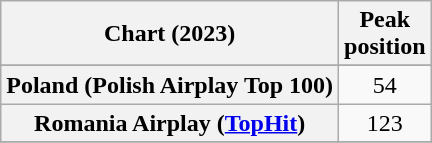<table class="wikitable sortable plainrowheaders" style="text-align:center">
<tr>
<th scope="col">Chart (2023)</th>
<th scope="col">Peak<br>position</th>
</tr>
<tr>
</tr>
<tr>
<th scope="row">Poland (Polish Airplay Top 100)</th>
<td>54</td>
</tr>
<tr>
<th scope="row">Romania Airplay (<a href='#'>TopHit</a>)</th>
<td>123</td>
</tr>
<tr>
</tr>
</table>
